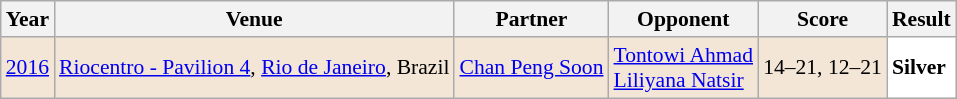<table class="sortable wikitable" style="font-size: 90%;">
<tr>
<th>Year</th>
<th>Venue</th>
<th>Partner</th>
<th>Opponent</th>
<th>Score</th>
<th>Result</th>
</tr>
<tr style="background:#F3E6D7">
<td align="center"><a href='#'>2016</a></td>
<td align="left"><a href='#'>Riocentro - Pavilion 4</a>, <a href='#'>Rio de Janeiro</a>, Brazil</td>
<td align="left"> <a href='#'>Chan Peng Soon</a></td>
<td align="left"> <a href='#'>Tontowi Ahmad</a><br> <a href='#'>Liliyana Natsir</a></td>
<td align="left">14–21, 12–21</td>
<td style="text-align:left; background:white"> <strong>Silver</strong></td>
</tr>
</table>
